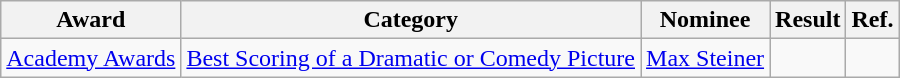<table class="wikitable plainrowheaders">
<tr>
<th>Award</th>
<th>Category</th>
<th>Nominee</th>
<th>Result</th>
<th>Ref.</th>
</tr>
<tr>
<td><a href='#'>Academy Awards</a></td>
<td><a href='#'>Best Scoring of a Dramatic or Comedy Picture</a></td>
<td><a href='#'>Max Steiner</a></td>
<td></td>
<td align="center"></td>
</tr>
</table>
